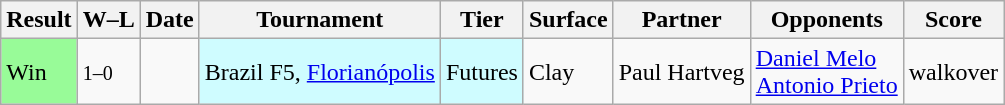<table class="sortable wikitable">
<tr>
<th>Result</th>
<th class="unsortable">W–L</th>
<th>Date</th>
<th>Tournament</th>
<th>Tier</th>
<th>Surface</th>
<th>Partner</th>
<th>Opponents</th>
<th class="unsortable">Score</th>
</tr>
<tr>
<td style="background:#98fb98;">Win</td>
<td><small>1–0</small></td>
<td></td>
<td style="background:#cffcff;">Brazil F5, <a href='#'>Florianópolis</a></td>
<td style="background:#cffcff;">Futures</td>
<td>Clay</td>
<td> Paul Hartveg</td>
<td> <a href='#'>Daniel Melo</a> <br>  <a href='#'>Antonio Prieto</a></td>
<td>walkover</td>
</tr>
</table>
